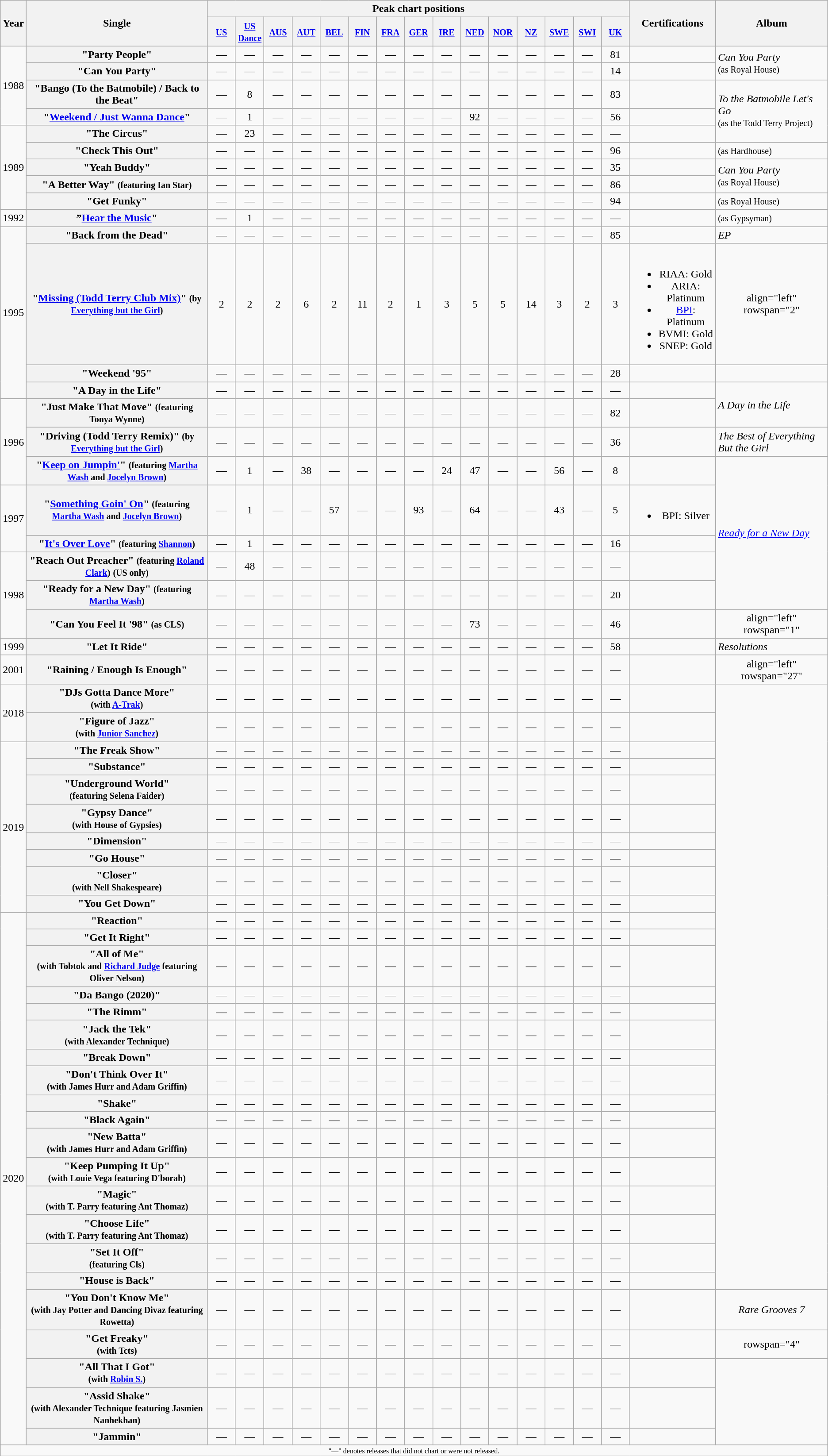<table class="wikitable plainrowheaders" style="text-align:center;">
<tr>
<th rowspan="2">Year</th>
<th rowspan="2">Single</th>
<th colspan="15">Peak chart positions</th>
<th rowspan="2">Certifications</th>
<th rowspan="2">Album</th>
</tr>
<tr>
<th width="35"><small><a href='#'>US</a></small><br></th>
<th width="35"><small><a href='#'>US Dance</a></small><br></th>
<th width="35"><small><a href='#'>AUS</a></small></th>
<th width="35"><small><a href='#'>AUT</a></small><br></th>
<th width="35"><small><a href='#'>BEL</a></small></th>
<th width="35"><small><a href='#'>FIN</a></small></th>
<th width="35"><small><a href='#'>FRA</a></small></th>
<th width="35"><small><a href='#'>GER</a></small><br></th>
<th width="35"><small><a href='#'>IRE</a></small></th>
<th width="35"><small><a href='#'>NED</a></small><br></th>
<th width="35"><small><a href='#'>NOR</a></small></th>
<th width="35"><small><a href='#'>NZ</a></small></th>
<th width="35"><small><a href='#'>SWE</a></small><br></th>
<th width="35"><small><a href='#'>SWI</a></small></th>
<th width="35"><small><a href='#'>UK</a></small><br></th>
</tr>
<tr>
<td rowspan="4">1988</td>
<th scope="row">"Party People"</th>
<td>—</td>
<td>—</td>
<td>—</td>
<td>—</td>
<td>—</td>
<td>—</td>
<td>—</td>
<td>—</td>
<td>—</td>
<td>—</td>
<td>—</td>
<td>—</td>
<td>—</td>
<td>—</td>
<td>81</td>
<td></td>
<td align="left" rowspan="2"><em>Can You Party</em> <br> <small>(as Royal House)</small></td>
</tr>
<tr>
<th scope="row">"Can You Party"</th>
<td>—</td>
<td>—</td>
<td>—</td>
<td>—</td>
<td>—</td>
<td>—</td>
<td>—</td>
<td>—</td>
<td>—</td>
<td>—</td>
<td>—</td>
<td>—</td>
<td>—</td>
<td>—</td>
<td>14</td>
<td></td>
</tr>
<tr>
<th scope="row">"Bango (To the Batmobile) / Back to the Beat"</th>
<td>—</td>
<td>8</td>
<td>—</td>
<td>—</td>
<td>—</td>
<td>—</td>
<td>—</td>
<td>—</td>
<td>—</td>
<td>—</td>
<td>—</td>
<td>—</td>
<td>—</td>
<td>—</td>
<td>83</td>
<td></td>
<td align="left" rowspan="3"><em>To the Batmobile Let's Go</em> <br> <small>(as the Todd Terry Project)</small></td>
</tr>
<tr>
<th scope="row">"<a href='#'>Weekend / Just Wanna Dance</a>"</th>
<td>—</td>
<td>1</td>
<td>—</td>
<td>—</td>
<td>—</td>
<td>—</td>
<td>—</td>
<td>—</td>
<td>—</td>
<td>92</td>
<td>—</td>
<td>—</td>
<td>—</td>
<td>—</td>
<td>56</td>
<td></td>
</tr>
<tr>
<td rowspan="5">1989</td>
<th scope="row">"The Circus"</th>
<td>—</td>
<td>23</td>
<td>—</td>
<td>—</td>
<td>—</td>
<td>—</td>
<td>—</td>
<td>—</td>
<td>—</td>
<td>—</td>
<td>—</td>
<td>—</td>
<td>—</td>
<td>—</td>
<td>—</td>
<td></td>
</tr>
<tr>
<th scope="row">"Check This Out"</th>
<td>—</td>
<td>—</td>
<td>—</td>
<td>—</td>
<td>—</td>
<td>—</td>
<td>—</td>
<td>—</td>
<td>—</td>
<td>—</td>
<td>—</td>
<td>—</td>
<td>—</td>
<td>—</td>
<td>96</td>
<td></td>
<td align="left" rowspan="1"><small>(as Hardhouse)</small></td>
</tr>
<tr>
<th scope="row">"Yeah Buddy"</th>
<td>—</td>
<td>—</td>
<td>—</td>
<td>—</td>
<td>—</td>
<td>—</td>
<td>—</td>
<td>—</td>
<td>—</td>
<td>—</td>
<td>—</td>
<td>—</td>
<td>—</td>
<td>—</td>
<td>35</td>
<td></td>
<td align="left" rowspan="2"><em>Can You Party</em> <br> <small>(as Royal House)</small></td>
</tr>
<tr>
<th scope="row">"A Better Way" <small>(featuring Ian Star)</small></th>
<td>—</td>
<td>—</td>
<td>—</td>
<td>—</td>
<td>—</td>
<td>—</td>
<td>—</td>
<td>—</td>
<td>—</td>
<td>—</td>
<td>—</td>
<td>—</td>
<td>—</td>
<td>—</td>
<td>86</td>
<td></td>
</tr>
<tr>
<th scope="row">"Get Funky"</th>
<td>—</td>
<td>—</td>
<td>—</td>
<td>—</td>
<td>—</td>
<td>—</td>
<td>—</td>
<td>—</td>
<td>—</td>
<td>—</td>
<td>—</td>
<td>—</td>
<td>—</td>
<td>—</td>
<td>94</td>
<td></td>
<td align="left" rowspan="1"><small>(as Royal House)</small></td>
</tr>
<tr>
<td rowspan="1">1992</td>
<th scope="row">”<a href='#'>Hear the Music</a>"</th>
<td>—</td>
<td>1</td>
<td>—</td>
<td>—</td>
<td>—</td>
<td>—</td>
<td>—</td>
<td>—</td>
<td>—</td>
<td>—</td>
<td>—</td>
<td>—</td>
<td>—</td>
<td>—</td>
<td>—</td>
<td></td>
<td align="left" rowspan="1"><small>(as Gypsyman)</small></td>
</tr>
<tr>
<td rowspan="4">1995</td>
<th scope="row">"Back from the Dead"</th>
<td>—</td>
<td>—</td>
<td>—</td>
<td>—</td>
<td>—</td>
<td>—</td>
<td>—</td>
<td>—</td>
<td>—</td>
<td>—</td>
<td>—</td>
<td>—</td>
<td>—</td>
<td>—</td>
<td>85<br></td>
<td></td>
<td align="left" rowspan="1"><em>EP</em></td>
</tr>
<tr>
<th scope="row">"<a href='#'>Missing (Todd Terry Club Mix)</a>" <small>(by <a href='#'>Everything but the Girl</a>)</small></th>
<td>2</td>
<td>2</td>
<td>2</td>
<td>6</td>
<td>2</td>
<td>11</td>
<td>2</td>
<td>1</td>
<td>3</td>
<td>5</td>
<td>5</td>
<td>14</td>
<td>3</td>
<td>2</td>
<td>3<br></td>
<td><br><ul><li>RIAA: Gold</li><li>ARIA: Platinum</li><li><a href='#'>BPI</a>: Platinum</li><li>BVMI: Gold</li><li>SNEP: Gold</li></ul></td>
<td>align="left" rowspan="2" </td>
</tr>
<tr>
<th scope="row">"Weekend '95"</th>
<td>—</td>
<td>—</td>
<td>—</td>
<td>—</td>
<td>—</td>
<td>—</td>
<td>—</td>
<td>—</td>
<td>—</td>
<td>—</td>
<td>—</td>
<td>—</td>
<td>—</td>
<td>—</td>
<td>28</td>
<td></td>
</tr>
<tr>
<th scope="row">"A Day in the Life"</th>
<td>—</td>
<td>—</td>
<td>—</td>
<td>—</td>
<td>—</td>
<td>—</td>
<td>—</td>
<td>—</td>
<td>—</td>
<td>—</td>
<td>—</td>
<td>—</td>
<td>—</td>
<td>—</td>
<td>—</td>
<td></td>
<td align="left" rowspan="2"><em>A Day in the Life</em></td>
</tr>
<tr>
<td rowspan="3">1996</td>
<th scope="row">"Just Make That Move" <small>(featuring Tonya Wynne)</small></th>
<td>—</td>
<td>—</td>
<td>—</td>
<td>—</td>
<td>—</td>
<td>—</td>
<td>—</td>
<td>—</td>
<td>—</td>
<td>—</td>
<td>—</td>
<td>—</td>
<td>—</td>
<td>—</td>
<td>82<br></td>
<td></td>
</tr>
<tr>
<th scope="row">"Driving (Todd Terry Remix)" <small>(by <a href='#'>Everything but the Girl</a>)</small></th>
<td>—</td>
<td>—</td>
<td>—</td>
<td>—</td>
<td>—</td>
<td>—</td>
<td>—</td>
<td>—</td>
<td>—</td>
<td>—</td>
<td>—</td>
<td>—</td>
<td>—</td>
<td>—</td>
<td>36<br></td>
<td></td>
<td align="left" rowspan="1"><em>The Best of Everything But the Girl</em></td>
</tr>
<tr>
<th scope="row">"<a href='#'>Keep on Jumpin'</a>" <small>(featuring <a href='#'>Martha Wash</a> and <a href='#'>Jocelyn Brown</a>)</small></th>
<td>—</td>
<td>1</td>
<td>—</td>
<td>38</td>
<td>—</td>
<td>—</td>
<td>—</td>
<td>—</td>
<td>24</td>
<td>47</td>
<td>—</td>
<td>—</td>
<td>56</td>
<td>—</td>
<td>8</td>
<td></td>
<td align="left" rowspan="5"><em><a href='#'>Ready for a New Day</a></em></td>
</tr>
<tr>
<td rowspan="2">1997</td>
<th scope="row">"<a href='#'>Something Goin' On</a>" <small>(featuring <a href='#'>Martha Wash</a> and <a href='#'>Jocelyn Brown</a>)</small></th>
<td>—</td>
<td>1</td>
<td>—</td>
<td>—</td>
<td>57</td>
<td>—</td>
<td>—</td>
<td>93</td>
<td>—</td>
<td>64</td>
<td>—</td>
<td>—</td>
<td>43</td>
<td>—</td>
<td>5</td>
<td><br><ul><li>BPI: Silver</li></ul></td>
</tr>
<tr>
<th scope="row">"<a href='#'>It's Over Love</a>" <small>(featuring <a href='#'>Shannon</a>)</small></th>
<td>—</td>
<td>1</td>
<td>—</td>
<td>—</td>
<td>—</td>
<td>—</td>
<td>—</td>
<td>—</td>
<td>—</td>
<td>—</td>
<td>—</td>
<td>—</td>
<td>—</td>
<td>—</td>
<td>16</td>
<td></td>
</tr>
<tr>
<td rowspan="3">1998</td>
<th scope="row">"Reach Out Preacher" <small>(featuring <a href='#'>Roland Clark</a>)</small> <small>(US only)</small></th>
<td>—</td>
<td>48</td>
<td>—</td>
<td>—</td>
<td>—</td>
<td>—</td>
<td>—</td>
<td>—</td>
<td>—</td>
<td>—</td>
<td>—</td>
<td>—</td>
<td>—</td>
<td>—</td>
<td>—</td>
<td></td>
</tr>
<tr>
<th scope="row">"Ready for a New Day" <small>(featuring <a href='#'>Martha Wash</a>)</small></th>
<td>—</td>
<td>—</td>
<td>—</td>
<td>—</td>
<td>—</td>
<td>—</td>
<td>—</td>
<td>—</td>
<td>—</td>
<td>—</td>
<td>—</td>
<td>—</td>
<td>—</td>
<td>—</td>
<td>20</td>
<td></td>
</tr>
<tr>
<th scope="row">"Can You Feel It '98" <small>(as CLS)</small></th>
<td>—</td>
<td>—</td>
<td>—</td>
<td>—</td>
<td>—</td>
<td>—</td>
<td>—</td>
<td>—</td>
<td>—</td>
<td>73</td>
<td>—</td>
<td>—</td>
<td>—</td>
<td>—</td>
<td>46</td>
<td></td>
<td>align="left" rowspan="1" </td>
</tr>
<tr>
<td rowspan="1">1999</td>
<th scope="row">"Let It Ride"</th>
<td>—</td>
<td>—</td>
<td>—</td>
<td>—</td>
<td>—</td>
<td>—</td>
<td>—</td>
<td>—</td>
<td>—</td>
<td>—</td>
<td>—</td>
<td>—</td>
<td>—</td>
<td>—</td>
<td>58</td>
<td></td>
<td align="left" rowspan="1"><em>Resolutions</em></td>
</tr>
<tr>
<td rowspan="1">2001</td>
<th scope="row">"Raining / Enough Is Enough"</th>
<td>—</td>
<td>—</td>
<td>—</td>
<td>—</td>
<td>—</td>
<td>—</td>
<td>—</td>
<td>—</td>
<td>—</td>
<td>—</td>
<td>—</td>
<td>—</td>
<td>—</td>
<td>—</td>
<td>—</td>
<td></td>
<td>align="left" rowspan="27" </td>
</tr>
<tr>
<td rowspan="2">2018</td>
<th scope="row">"DJs Gotta Dance More"<br> <small>(with <a href='#'>A-Trak</a>)</small></th>
<td>—</td>
<td>—</td>
<td>—</td>
<td>—</td>
<td>—</td>
<td>—</td>
<td>—</td>
<td>—</td>
<td>—</td>
<td>—</td>
<td>—</td>
<td>—</td>
<td>—</td>
<td>—</td>
<td>—</td>
<td></td>
</tr>
<tr>
<th scope="row">"Figure of Jazz" <br> <small>(with <a href='#'>Junior Sanchez</a>)</small></th>
<td>—</td>
<td>—</td>
<td>—</td>
<td>—</td>
<td>—</td>
<td>—</td>
<td>—</td>
<td>—</td>
<td>—</td>
<td>—</td>
<td>—</td>
<td>—</td>
<td>—</td>
<td>—</td>
<td>—</td>
<td></td>
</tr>
<tr>
<td rowspan="8">2019</td>
<th scope="row">"The Freak Show"</th>
<td>—</td>
<td>—</td>
<td>—</td>
<td>—</td>
<td>—</td>
<td>—</td>
<td>—</td>
<td>—</td>
<td>—</td>
<td>—</td>
<td>—</td>
<td>—</td>
<td>—</td>
<td>—</td>
<td>—</td>
<td></td>
</tr>
<tr>
<th scope="row">"Substance"</th>
<td>—</td>
<td>—</td>
<td>—</td>
<td>—</td>
<td>—</td>
<td>—</td>
<td>—</td>
<td>—</td>
<td>—</td>
<td>—</td>
<td>—</td>
<td>—</td>
<td>—</td>
<td>—</td>
<td>—</td>
<td></td>
</tr>
<tr>
<th scope="row">"Underground World" <br><small>(featuring Selena Faider)</small></th>
<td>—</td>
<td>—</td>
<td>—</td>
<td>—</td>
<td>—</td>
<td>—</td>
<td>—</td>
<td>—</td>
<td>—</td>
<td>—</td>
<td>—</td>
<td>—</td>
<td>—</td>
<td>—</td>
<td>—</td>
<td></td>
</tr>
<tr>
<th scope="row">"Gypsy Dance" <br><small>(with House of Gypsies)</small></th>
<td>—</td>
<td>—</td>
<td>—</td>
<td>—</td>
<td>—</td>
<td>—</td>
<td>—</td>
<td>—</td>
<td>—</td>
<td>—</td>
<td>—</td>
<td>—</td>
<td>—</td>
<td>—</td>
<td>—</td>
<td></td>
</tr>
<tr>
<th scope="row">"Dimension"</th>
<td>—</td>
<td>—</td>
<td>—</td>
<td>—</td>
<td>—</td>
<td>—</td>
<td>—</td>
<td>—</td>
<td>—</td>
<td>—</td>
<td>—</td>
<td>—</td>
<td>—</td>
<td>—</td>
<td>—</td>
<td></td>
</tr>
<tr>
<th scope="row">"Go House"</th>
<td>—</td>
<td>—</td>
<td>—</td>
<td>—</td>
<td>—</td>
<td>—</td>
<td>—</td>
<td>—</td>
<td>—</td>
<td>—</td>
<td>—</td>
<td>—</td>
<td>—</td>
<td>—</td>
<td>—</td>
<td></td>
</tr>
<tr>
<th scope="row">"Closer" <br><small>(with Nell Shakespeare)</small></th>
<td>—</td>
<td>—</td>
<td>—</td>
<td>—</td>
<td>—</td>
<td>—</td>
<td>—</td>
<td>—</td>
<td>—</td>
<td>—</td>
<td>—</td>
<td>—</td>
<td>—</td>
<td>—</td>
<td>—</td>
<td></td>
</tr>
<tr>
<th scope="row">"You Get Down"</th>
<td>—</td>
<td>—</td>
<td>—</td>
<td>—</td>
<td>—</td>
<td>—</td>
<td>—</td>
<td>—</td>
<td>—</td>
<td>—</td>
<td>—</td>
<td>—</td>
<td>—</td>
<td>—</td>
<td>—</td>
<td></td>
</tr>
<tr>
<td rowspan="21">2020</td>
<th scope="row">"Reaction"</th>
<td>—</td>
<td>—</td>
<td>—</td>
<td>—</td>
<td>—</td>
<td>—</td>
<td>—</td>
<td>—</td>
<td>—</td>
<td>—</td>
<td>—</td>
<td>—</td>
<td>—</td>
<td>—</td>
<td>—</td>
<td></td>
</tr>
<tr>
<th scope="row">"Get It Right"</th>
<td>—</td>
<td>—</td>
<td>—</td>
<td>—</td>
<td>—</td>
<td>—</td>
<td>—</td>
<td>—</td>
<td>—</td>
<td>—</td>
<td>—</td>
<td>—</td>
<td>—</td>
<td>—</td>
<td>—</td>
<td></td>
</tr>
<tr>
<th scope="row">"All of Me" <br><small>(with Tobtok and <a href='#'>Richard Judge</a> featuring Oliver Nelson)</small></th>
<td>—</td>
<td>—</td>
<td>—</td>
<td>—</td>
<td>—</td>
<td>—</td>
<td>—</td>
<td>—</td>
<td>—</td>
<td>—</td>
<td>—</td>
<td>—</td>
<td>—</td>
<td>—</td>
<td>—</td>
<td></td>
</tr>
<tr>
<th scope="row">"Da Bango (2020)"</th>
<td>—</td>
<td>—</td>
<td>—</td>
<td>—</td>
<td>—</td>
<td>—</td>
<td>—</td>
<td>—</td>
<td>—</td>
<td>—</td>
<td>—</td>
<td>—</td>
<td>—</td>
<td>—</td>
<td>—</td>
<td></td>
</tr>
<tr>
<th scope="row">"The Rimm"</th>
<td>—</td>
<td>—</td>
<td>—</td>
<td>—</td>
<td>—</td>
<td>—</td>
<td>—</td>
<td>—</td>
<td>—</td>
<td>—</td>
<td>—</td>
<td>—</td>
<td>—</td>
<td>—</td>
<td>—</td>
<td></td>
</tr>
<tr>
<th scope="row">"Jack the Tek" <br><small>(with Alexander Technique)</small></th>
<td>—</td>
<td>—</td>
<td>—</td>
<td>—</td>
<td>—</td>
<td>—</td>
<td>—</td>
<td>—</td>
<td>—</td>
<td>—</td>
<td>—</td>
<td>—</td>
<td>—</td>
<td>—</td>
<td>—</td>
<td></td>
</tr>
<tr>
<th scope="row">"Break Down"</th>
<td>—</td>
<td>—</td>
<td>—</td>
<td>—</td>
<td>—</td>
<td>—</td>
<td>—</td>
<td>—</td>
<td>—</td>
<td>—</td>
<td>—</td>
<td>—</td>
<td>—</td>
<td>—</td>
<td>—</td>
<td></td>
</tr>
<tr>
<th scope="row">"Don't Think Over It" <br><small>(with James Hurr and Adam Griffin)</small></th>
<td>—</td>
<td>—</td>
<td>—</td>
<td>—</td>
<td>—</td>
<td>—</td>
<td>—</td>
<td>—</td>
<td>—</td>
<td>—</td>
<td>—</td>
<td>—</td>
<td>—</td>
<td>—</td>
<td>—</td>
<td></td>
</tr>
<tr>
<th scope="row">"Shake"</th>
<td>—</td>
<td>—</td>
<td>—</td>
<td>—</td>
<td>—</td>
<td>—</td>
<td>—</td>
<td>—</td>
<td>—</td>
<td>—</td>
<td>—</td>
<td>—</td>
<td>—</td>
<td>—</td>
<td>—</td>
<td></td>
</tr>
<tr>
<th scope="row">"Black Again"</th>
<td>—</td>
<td>—</td>
<td>—</td>
<td>—</td>
<td>—</td>
<td>—</td>
<td>—</td>
<td>—</td>
<td>—</td>
<td>—</td>
<td>—</td>
<td>—</td>
<td>—</td>
<td>—</td>
<td>—</td>
<td></td>
</tr>
<tr>
<th scope="row">"New Batta" <br><small>(with James Hurr and Adam Griffin)</small></th>
<td>—</td>
<td>—</td>
<td>—</td>
<td>—</td>
<td>—</td>
<td>—</td>
<td>—</td>
<td>—</td>
<td>—</td>
<td>—</td>
<td>—</td>
<td>—</td>
<td>—</td>
<td>—</td>
<td>—</td>
<td></td>
</tr>
<tr>
<th scope="row">"Keep Pumping It Up" <br><small>(with Louie Vega featuring D'borah)</small></th>
<td>—</td>
<td>—</td>
<td>—</td>
<td>—</td>
<td>—</td>
<td>—</td>
<td>—</td>
<td>—</td>
<td>—</td>
<td>—</td>
<td>—</td>
<td>—</td>
<td>—</td>
<td>—</td>
<td>—</td>
<td></td>
</tr>
<tr>
<th scope="row">"Magic" <br><small>(with T. Parry featuring Ant Thomaz)</small></th>
<td>—</td>
<td>—</td>
<td>—</td>
<td>—</td>
<td>—</td>
<td>—</td>
<td>—</td>
<td>—</td>
<td>—</td>
<td>—</td>
<td>—</td>
<td>—</td>
<td>—</td>
<td>—</td>
<td>—</td>
<td></td>
</tr>
<tr>
<th scope="row">"Choose Life" <br><small>(with T. Parry featuring Ant Thomaz)</small></th>
<td>—</td>
<td>—</td>
<td>—</td>
<td>—</td>
<td>—</td>
<td>—</td>
<td>—</td>
<td>—</td>
<td>—</td>
<td>—</td>
<td>—</td>
<td>—</td>
<td>—</td>
<td>—</td>
<td>—</td>
<td></td>
</tr>
<tr>
<th scope="row">"Set It Off" <br><small>(featuring Cls)</small></th>
<td>—</td>
<td>—</td>
<td>—</td>
<td>—</td>
<td>—</td>
<td>—</td>
<td>—</td>
<td>—</td>
<td>—</td>
<td>—</td>
<td>—</td>
<td>—</td>
<td>—</td>
<td>—</td>
<td>—</td>
<td></td>
</tr>
<tr>
<th scope="row">"House is Back"</th>
<td>—</td>
<td>—</td>
<td>—</td>
<td>—</td>
<td>—</td>
<td>—</td>
<td>—</td>
<td>—</td>
<td>—</td>
<td>—</td>
<td>—</td>
<td>—</td>
<td>—</td>
<td>—</td>
<td>—</td>
<td></td>
</tr>
<tr>
<th scope="row">"You Don't Know Me" <br><small>(with Jay Potter and Dancing Divaz featuring Rowetta)</small></th>
<td>—</td>
<td>—</td>
<td>—</td>
<td>—</td>
<td>—</td>
<td>—</td>
<td>—</td>
<td>—</td>
<td>—</td>
<td>—</td>
<td>—</td>
<td>—</td>
<td>—</td>
<td>—</td>
<td>—</td>
<td></td>
<td><em>Rare Grooves 7</em></td>
</tr>
<tr>
<th scope="row">"Get Freaky" <br><small>(with Tcts)</small></th>
<td>—</td>
<td>—</td>
<td>—</td>
<td>—</td>
<td>—</td>
<td>—</td>
<td>—</td>
<td>—</td>
<td>—</td>
<td>—</td>
<td>—</td>
<td>—</td>
<td>—</td>
<td>—</td>
<td>—</td>
<td></td>
<td>rowspan="4" </td>
</tr>
<tr>
<th scope="row">"All That I Got" <br><small>(with <a href='#'>Robin S.</a>)</small></th>
<td>—</td>
<td>—</td>
<td>—</td>
<td>—</td>
<td>—</td>
<td>—</td>
<td>—</td>
<td>—</td>
<td>—</td>
<td>—</td>
<td>—</td>
<td>—</td>
<td>—</td>
<td>—</td>
<td>—</td>
<td></td>
</tr>
<tr>
<th scope="row">"Assid Shake" <br><small>(with Alexander Technique featuring Jasmien Nanhekhan)</small></th>
<td>—</td>
<td>—</td>
<td>—</td>
<td>—</td>
<td>—</td>
<td>—</td>
<td>—</td>
<td>—</td>
<td>—</td>
<td>—</td>
<td>—</td>
<td>—</td>
<td>—</td>
<td>—</td>
<td>—</td>
<td></td>
</tr>
<tr>
<th scope="row">"Jammin"</th>
<td>—</td>
<td>—</td>
<td>—</td>
<td>—</td>
<td>—</td>
<td>—</td>
<td>—</td>
<td>—</td>
<td>—</td>
<td>—</td>
<td>—</td>
<td>—</td>
<td>—</td>
<td>—</td>
<td>—</td>
<td></td>
</tr>
<tr>
<td colspan="20" align="center" style="font-size:8pt">"—" denotes releases that did not chart or were not released.</td>
</tr>
</table>
